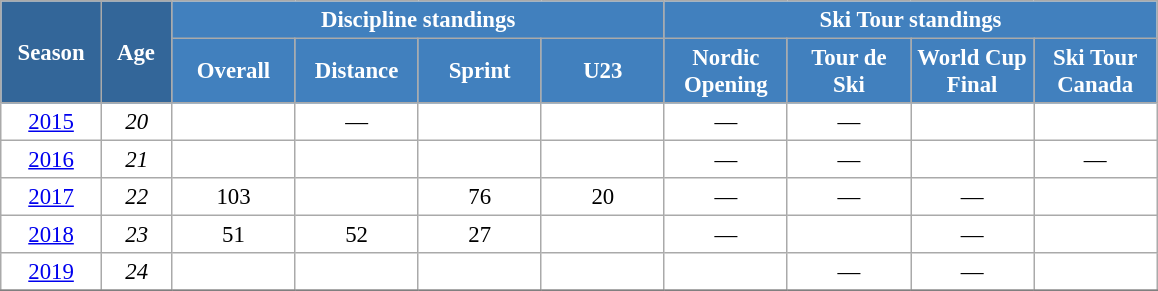<table class="wikitable" style="font-size:95%; text-align:center; border:grey solid 1px; border-collapse:collapse; background:#ffffff;">
<tr>
<th style="background-color:#369; color:white; width:60px;" rowspan="2"> Season </th>
<th style="background-color:#369; color:white; width:40px;" rowspan="2"> Age </th>
<th style="background-color:#4180be; color:white;" colspan="4">Discipline standings</th>
<th style="background-color:#4180be; color:white;" colspan="4">Ski Tour standings</th>
</tr>
<tr>
<th style="background-color:#4180be; color:white; width:75px;">Overall</th>
<th style="background-color:#4180be; color:white; width:75px;">Distance</th>
<th style="background-color:#4180be; color:white; width:75px;">Sprint</th>
<th style="background-color:#4180be; color:white; width:75px;">U23</th>
<th style="background-color:#4180be; color:white; width:75px;">Nordic<br>Opening</th>
<th style="background-color:#4180be; color:white; width:75px;">Tour de<br>Ski</th>
<th style="background-color:#4180be; color:white; width:75px;">World Cup<br>Final</th>
<th style="background-color:#4180be; color:white; width:75px;">Ski Tour<br>Canada</th>
</tr>
<tr>
<td><a href='#'>2015</a></td>
<td><em>20</em></td>
<td></td>
<td>—</td>
<td></td>
<td></td>
<td>—</td>
<td>—</td>
<td></td>
<td></td>
</tr>
<tr>
<td><a href='#'>2016</a></td>
<td><em>21</em></td>
<td></td>
<td></td>
<td></td>
<td></td>
<td>—</td>
<td>—</td>
<td></td>
<td>—</td>
</tr>
<tr>
<td><a href='#'>2017</a></td>
<td><em>22</em></td>
<td>103</td>
<td></td>
<td>76</td>
<td>20</td>
<td>—</td>
<td>—</td>
<td>—</td>
<td></td>
</tr>
<tr>
<td><a href='#'>2018</a></td>
<td><em>23</em></td>
<td>51</td>
<td>52</td>
<td>27</td>
<td></td>
<td>—</td>
<td></td>
<td>—</td>
<td></td>
</tr>
<tr>
<td><a href='#'>2019</a></td>
<td><em>24</em></td>
<td></td>
<td></td>
<td></td>
<td></td>
<td></td>
<td>—</td>
<td>—</td>
<td></td>
</tr>
<tr>
</tr>
</table>
